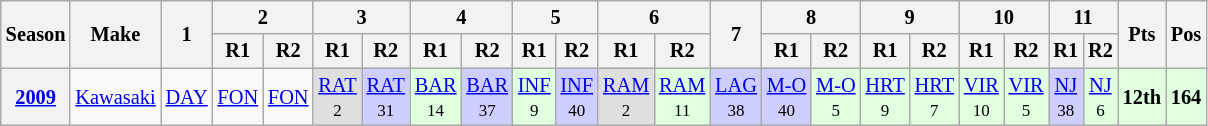<table class="wikitable" style="font-size: 85%; text-align: center">
<tr valign="top">
<th valign="middle" rowspan=2>Season</th>
<th valign="middle" rowspan=2>Make</th>
<th rowspan=2 valign="middle">1</th>
<th colspan=2>2</th>
<th colspan=2>3</th>
<th colspan=2>4</th>
<th colspan=2>5</th>
<th colspan=2>6</th>
<th rowspan=2 valign="middle">7</th>
<th colspan=2>8</th>
<th colspan=2>9</th>
<th colspan=2>10</th>
<th colspan=2>11</th>
<th valign="middle" rowspan=2>Pts</th>
<th valign="middle" rowspan=2>Pos</th>
</tr>
<tr>
<th>R1</th>
<th>R2</th>
<th>R1</th>
<th>R2</th>
<th>R1</th>
<th>R2</th>
<th>R1</th>
<th>R2</th>
<th>R1</th>
<th>R2</th>
<th>R1</th>
<th>R2</th>
<th>R1</th>
<th>R2</th>
<th>R1</th>
<th>R2</th>
<th>R1</th>
<th>R2</th>
</tr>
<tr>
<th><a href='#'>2009</a></th>
<td align="left"><a href='#'>Kawasaki</a></td>
<td><a href='#'>DAY</a></td>
<td><a href='#'>FON</a></td>
<td><a href='#'>FON</a></td>
<td style="background:#dfdfdf;"><a href='#'>RAT</a><br><small>2</small></td>
<td style="background:#cfcfff;"><a href='#'>RAT</a><br><small>31</small></td>
<td style="background:#dfffdf;"><a href='#'>BAR</a><br><small>14</small></td>
<td style="background:#cfcfff;"><a href='#'>BAR</a><br><small>37</small></td>
<td style="background:#dfffdf;"><a href='#'>INF</a><br><small>9</small></td>
<td style="background:#cfcfff;"><a href='#'>INF</a><br><small>40</small></td>
<td style="background:#dfdfdf;"><a href='#'>RAM</a><br><small>2</small></td>
<td style="background:#dfffdf;"><a href='#'>RAM</a><br><small>11</small></td>
<td style="background:#cfcfff;"><a href='#'>LAG</a><br><small>38</small></td>
<td style="background:#cfcfff;"><a href='#'>M-O</a><br><small>40</small></td>
<td style="background:#dfffdf;"><a href='#'>M-O</a><br><small>5</small></td>
<td style="background:#dfffdf;"><a href='#'>HRT</a><br><small>9</small></td>
<td style="background:#dfffdf;"><a href='#'>HRT</a><br><small>7</small></td>
<td style="background:#dfffdf;"><a href='#'>VIR</a><br><small>10</small></td>
<td style="background:#dfffdf;"><a href='#'>VIR</a><br><small>5</small></td>
<td style="background:#cfcfff;"><a href='#'>NJ</a><br><small>38</small></td>
<td style="background:#dfffdf;"><a href='#'>NJ</a><br><small>6</small></td>
<td style="background:#dfffdf;"><strong>12th</strong></td>
<td style="background:#dfffdf;"><strong>164</strong></td>
</tr>
</table>
